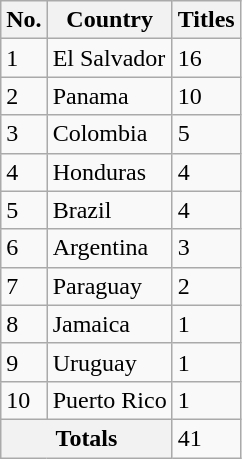<table class="wikitable">
<tr>
<th>No.</th>
<th>Country</th>
<th>Titles</th>
</tr>
<tr>
<td>1</td>
<td> El Salvador</td>
<td>16</td>
</tr>
<tr>
<td>2</td>
<td> Panama</td>
<td>10</td>
</tr>
<tr>
<td>3</td>
<td> Colombia</td>
<td>5</td>
</tr>
<tr>
<td>4</td>
<td> Honduras</td>
<td>4</td>
</tr>
<tr>
<td>5</td>
<td> Brazil</td>
<td>4</td>
</tr>
<tr>
<td>6</td>
<td> Argentina</td>
<td>3</td>
</tr>
<tr>
<td>7</td>
<td> Paraguay</td>
<td>2</td>
</tr>
<tr>
<td>8</td>
<td> Jamaica</td>
<td>1</td>
</tr>
<tr>
<td>9</td>
<td> Uruguay</td>
<td>1</td>
</tr>
<tr>
<td>10</td>
<td> Puerto Rico</td>
<td>1</td>
</tr>
<tr>
<th colspan="2">Totals</th>
<td>41</td>
</tr>
</table>
